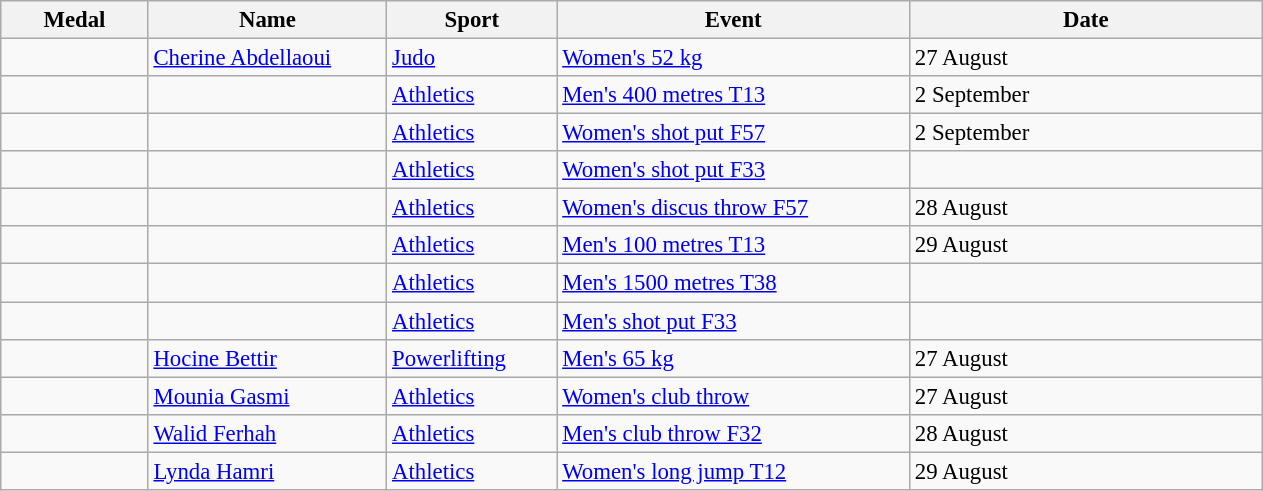<table class="wikitable sortable" style="font-size: 95%;">
<tr>
<th style="width:6em">Medal</th>
<th style="width:10em">Name</th>
<th style="width:7em">Sport</th>
<th style="width:15em">Event</th>
<th style="width:15em">Date</th>
</tr>
<tr>
<td></td>
<td><a href='#'>Cherine Abdellaoui</a></td>
<td><a href='#'>Judo</a></td>
<td><a href='#'>Women's 52 kg</a></td>
<td>27 August</td>
</tr>
<tr>
<td></td>
<td></td>
<td><a href='#'>Athletics</a></td>
<td><a href='#'>Men's 400 metres T13</a></td>
<td>2 September</td>
</tr>
<tr>
<td></td>
<td></td>
<td><a href='#'>Athletics</a></td>
<td><a href='#'>Women's shot put F57</a></td>
<td>2 September</td>
</tr>
<tr>
<td></td>
<td></td>
<td><a href='#'>Athletics</a></td>
<td><a href='#'>Women's shot put F33</a></td>
<td></td>
</tr>
<tr>
<td></td>
<td></td>
<td><a href='#'>Athletics</a></td>
<td><a href='#'>Women's discus throw F57</a></td>
<td>28 August</td>
</tr>
<tr>
<td></td>
<td></td>
<td><a href='#'>Athletics</a></td>
<td><a href='#'>Men's 100 metres T13</a></td>
<td>29 August</td>
</tr>
<tr>
<td></td>
<td></td>
<td><a href='#'>Athletics</a></td>
<td><a href='#'>Men's 1500 metres T38</a></td>
<td></td>
</tr>
<tr>
<td></td>
<td></td>
<td><a href='#'>Athletics</a></td>
<td><a href='#'>Men's shot put F33</a></td>
<td></td>
</tr>
<tr>
<td></td>
<td><a href='#'>Hocine Bettir</a></td>
<td><a href='#'>Powerlifting</a></td>
<td><a href='#'>Men's 65 kg</a></td>
<td>27 August</td>
</tr>
<tr>
<td></td>
<td><a href='#'>Mounia Gasmi</a></td>
<td><a href='#'>Athletics</a></td>
<td><a href='#'>Women's club throw</a></td>
<td>27 August</td>
</tr>
<tr>
<td></td>
<td><a href='#'>Walid Ferhah</a></td>
<td><a href='#'>Athletics</a></td>
<td><a href='#'>Men's club throw F32</a></td>
<td>28 August</td>
</tr>
<tr>
<td></td>
<td><a href='#'>Lynda Hamri</a></td>
<td><a href='#'>Athletics</a></td>
<td><a href='#'>Women's long jump T12</a></td>
<td>29 August</td>
</tr>
</table>
